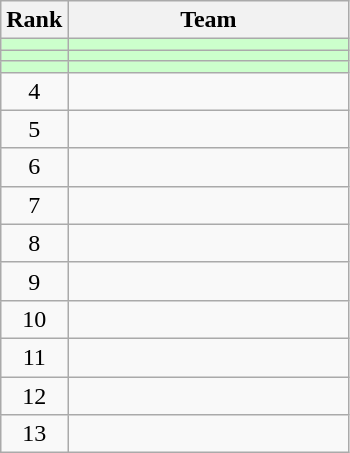<table class=wikitable style="text-align:center;">
<tr>
<th>Rank</th>
<th width=180>Team</th>
</tr>
<tr bgcolor=#CCFFCC>
<td></td>
<td align=left></td>
</tr>
<tr bgcolor=#CCFFCC>
<td></td>
<td align=left></td>
</tr>
<tr bgcolor=#CCFFCC>
<td></td>
<td align=left></td>
</tr>
<tr>
<td>4</td>
<td align=left></td>
</tr>
<tr>
<td>5</td>
<td align=left></td>
</tr>
<tr>
<td>6</td>
<td align=left></td>
</tr>
<tr>
<td>7</td>
<td align=left></td>
</tr>
<tr>
<td>8</td>
<td align=left></td>
</tr>
<tr>
<td>9</td>
<td align=left></td>
</tr>
<tr>
<td>10</td>
<td align=left></td>
</tr>
<tr>
<td>11</td>
<td align=left></td>
</tr>
<tr>
<td>12</td>
<td align=left></td>
</tr>
<tr>
<td>13</td>
<td align=left></td>
</tr>
</table>
